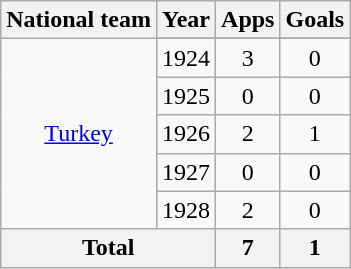<table class="wikitable" style="text-align:center">
<tr>
<th>National team</th>
<th>Year</th>
<th>Apps</th>
<th>Goals</th>
</tr>
<tr>
<td rowspan="6"><a href='#'>Turkey</a></td>
</tr>
<tr>
<td>1924</td>
<td>3</td>
<td>0</td>
</tr>
<tr>
<td>1925</td>
<td>0</td>
<td>0</td>
</tr>
<tr>
<td>1926</td>
<td>2</td>
<td>1</td>
</tr>
<tr>
<td>1927</td>
<td>0</td>
<td>0</td>
</tr>
<tr>
<td>1928</td>
<td>2</td>
<td>0</td>
</tr>
<tr>
<th colspan=2>Total</th>
<th>7</th>
<th>1</th>
</tr>
</table>
